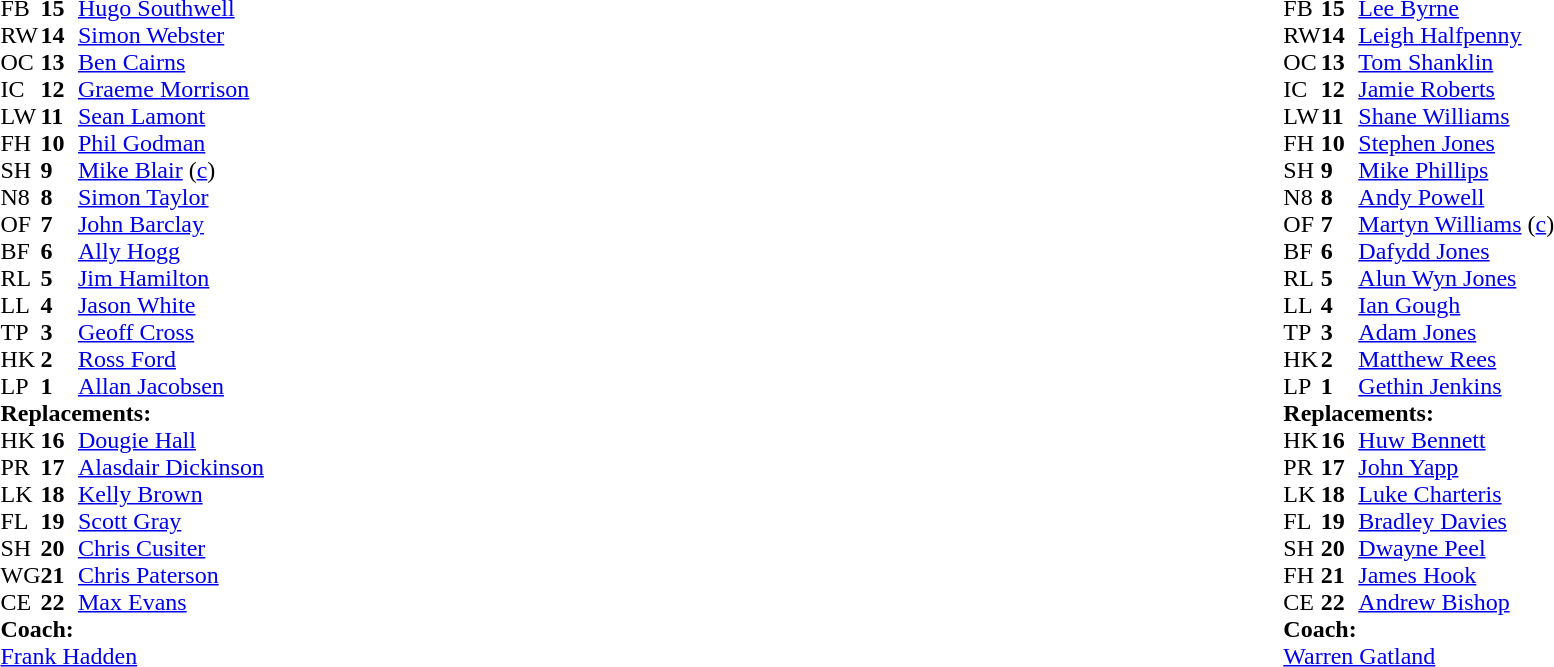<table width="100%">
<tr>
<td valign="top" width="50%"><br><table cellspacing="0" cellpadding="0">
<tr>
<th width="25"></th>
<th width="25"></th>
</tr>
<tr>
<td>FB</td>
<td><strong>15</strong></td>
<td><a href='#'>Hugo Southwell</a></td>
</tr>
<tr>
<td>RW</td>
<td><strong>14</strong></td>
<td><a href='#'>Simon Webster</a></td>
<td></td>
<td></td>
</tr>
<tr>
<td>OC</td>
<td><strong>13</strong></td>
<td><a href='#'>Ben Cairns</a></td>
<td></td>
<td></td>
</tr>
<tr>
<td>IC</td>
<td><strong>12</strong></td>
<td><a href='#'>Graeme Morrison</a></td>
</tr>
<tr>
<td>LW</td>
<td><strong>11</strong></td>
<td><a href='#'>Sean Lamont</a></td>
</tr>
<tr>
<td>FH</td>
<td><strong>10</strong></td>
<td><a href='#'>Phil Godman</a></td>
</tr>
<tr>
<td>SH</td>
<td><strong>9</strong></td>
<td><a href='#'>Mike Blair</a> (<a href='#'>c</a>)</td>
<td></td>
<td></td>
</tr>
<tr>
<td>N8</td>
<td><strong>8</strong></td>
<td><a href='#'>Simon Taylor</a></td>
</tr>
<tr>
<td>OF</td>
<td><strong>7</strong></td>
<td><a href='#'>John Barclay</a></td>
<td></td>
<td></td>
</tr>
<tr>
<td>BF</td>
<td><strong>6</strong></td>
<td><a href='#'>Ally Hogg</a></td>
<td></td>
<td></td>
</tr>
<tr>
<td>RL</td>
<td><strong>5</strong></td>
<td><a href='#'>Jim Hamilton</a></td>
</tr>
<tr>
<td>LL</td>
<td><strong>4</strong></td>
<td><a href='#'>Jason White</a></td>
</tr>
<tr>
<td>TP</td>
<td><strong>3</strong></td>
<td><a href='#'>Geoff Cross</a></td>
<td></td>
<td></td>
</tr>
<tr>
<td>HK</td>
<td><strong>2</strong></td>
<td><a href='#'>Ross Ford</a></td>
<td></td>
<td></td>
</tr>
<tr>
<td>LP</td>
<td><strong>1</strong></td>
<td><a href='#'>Allan Jacobsen</a></td>
</tr>
<tr>
<td colspan="3"><strong>Replacements:</strong></td>
</tr>
<tr>
<td>HK</td>
<td><strong>16</strong></td>
<td><a href='#'>Dougie Hall</a></td>
<td></td>
<td></td>
</tr>
<tr>
<td>PR</td>
<td><strong>17</strong></td>
<td><a href='#'>Alasdair Dickinson</a></td>
<td></td>
<td></td>
</tr>
<tr>
<td>LK</td>
<td><strong>18</strong></td>
<td><a href='#'>Kelly Brown</a></td>
<td></td>
<td></td>
</tr>
<tr>
<td>FL</td>
<td><strong>19</strong></td>
<td><a href='#'>Scott Gray</a></td>
<td></td>
<td></td>
</tr>
<tr>
<td>SH</td>
<td><strong>20</strong></td>
<td><a href='#'>Chris Cusiter</a></td>
<td></td>
<td></td>
</tr>
<tr>
<td>WG</td>
<td><strong>21</strong></td>
<td><a href='#'>Chris Paterson</a></td>
<td></td>
<td></td>
</tr>
<tr>
<td>CE</td>
<td><strong>22</strong></td>
<td><a href='#'>Max Evans</a></td>
<td></td>
<td></td>
</tr>
<tr>
<td colspan="3"><strong>Coach:</strong></td>
</tr>
<tr>
<td colspan="3"><a href='#'>Frank Hadden</a></td>
</tr>
</table>
</td>
<td style="vertical-align:top"></td>
<td style="vertical-align:top" width="50%"><br><table cellspacing="0" cellpadding="0" align="center">
<tr>
<th width="25"></th>
<th width="25"></th>
</tr>
<tr>
<td>FB</td>
<td><strong>15</strong></td>
<td><a href='#'>Lee Byrne</a></td>
</tr>
<tr>
<td>RW</td>
<td><strong>14</strong></td>
<td><a href='#'>Leigh Halfpenny</a></td>
</tr>
<tr>
<td>OC</td>
<td><strong>13</strong></td>
<td><a href='#'>Tom Shanklin</a></td>
</tr>
<tr>
<td>IC</td>
<td><strong>12</strong></td>
<td><a href='#'>Jamie Roberts</a></td>
<td></td>
<td></td>
</tr>
<tr>
<td>LW</td>
<td><strong>11</strong></td>
<td><a href='#'>Shane Williams</a></td>
<td></td>
<td></td>
</tr>
<tr>
<td>FH</td>
<td><strong>10</strong></td>
<td><a href='#'>Stephen Jones</a></td>
<td></td>
<td></td>
</tr>
<tr>
<td>SH</td>
<td><strong>9</strong></td>
<td><a href='#'>Mike Phillips</a></td>
<td></td>
<td></td>
</tr>
<tr>
<td>N8</td>
<td><strong>8</strong></td>
<td><a href='#'>Andy Powell</a></td>
</tr>
<tr>
<td>OF</td>
<td><strong>7</strong></td>
<td><a href='#'>Martyn Williams</a> (<a href='#'>c</a>)</td>
<td></td>
</tr>
<tr>
<td>BF</td>
<td><strong>6</strong></td>
<td><a href='#'>Dafydd Jones</a></td>
</tr>
<tr>
<td>RL</td>
<td><strong>5</strong></td>
<td><a href='#'>Alun Wyn Jones</a></td>
</tr>
<tr>
<td>LL</td>
<td><strong>4</strong></td>
<td><a href='#'>Ian Gough</a></td>
<td></td>
<td></td>
</tr>
<tr>
<td>TP</td>
<td><strong>3</strong></td>
<td><a href='#'>Adam Jones</a></td>
</tr>
<tr>
<td>HK</td>
<td><strong>2</strong></td>
<td><a href='#'>Matthew Rees</a></td>
<td></td>
<td></td>
</tr>
<tr>
<td>LP</td>
<td><strong>1</strong></td>
<td><a href='#'>Gethin Jenkins</a></td>
<td></td>
<td></td>
</tr>
<tr>
<td colspan="3"><strong>Replacements:</strong></td>
</tr>
<tr>
<td>HK</td>
<td><strong>16</strong></td>
<td><a href='#'>Huw Bennett</a></td>
<td></td>
<td></td>
</tr>
<tr>
<td>PR</td>
<td><strong>17</strong></td>
<td><a href='#'>John Yapp</a></td>
<td></td>
<td></td>
</tr>
<tr>
<td>LK</td>
<td><strong>18</strong></td>
<td><a href='#'>Luke Charteris</a></td>
<td></td>
<td></td>
</tr>
<tr>
<td>FL</td>
<td><strong>19</strong></td>
<td><a href='#'>Bradley Davies</a></td>
<td></td>
<td></td>
</tr>
<tr>
<td>SH</td>
<td><strong>20</strong></td>
<td><a href='#'>Dwayne Peel</a></td>
<td></td>
<td></td>
</tr>
<tr>
<td>FH</td>
<td><strong>21</strong></td>
<td><a href='#'>James Hook</a></td>
<td></td>
<td></td>
</tr>
<tr>
<td>CE</td>
<td><strong>22</strong></td>
<td><a href='#'>Andrew Bishop</a></td>
<td></td>
<td></td>
</tr>
<tr>
<td colspan="3"><strong>Coach:</strong></td>
</tr>
<tr>
<td colspan="3"><a href='#'>Warren Gatland</a></td>
</tr>
</table>
</td>
</tr>
</table>
